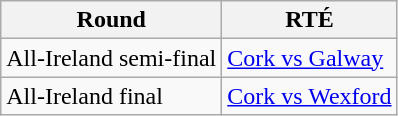<table class="wikitable">
<tr>
<th>Round</th>
<th>RTÉ</th>
</tr>
<tr>
<td>All-Ireland semi-final</td>
<td><a href='#'>Cork vs Galway</a></td>
</tr>
<tr>
<td>All-Ireland final</td>
<td><a href='#'>Cork vs Wexford</a></td>
</tr>
</table>
